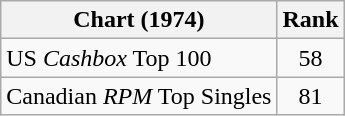<table class="wikitable">
<tr>
<th>Chart (1974)</th>
<th>Rank</th>
</tr>
<tr>
<td>US <em>Cashbox</em> Top 100</td>
<td style="text-align:center;">58</td>
</tr>
<tr>
<td>Canadian <em>RPM</em> Top Singles</td>
<td style="text-align:center;">81</td>
</tr>
</table>
